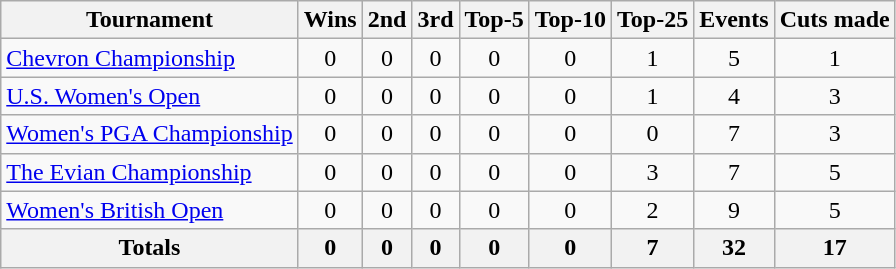<table class=wikitable style=text-align:center>
<tr>
<th>Tournament</th>
<th>Wins</th>
<th>2nd</th>
<th>3rd</th>
<th>Top-5</th>
<th>Top-10</th>
<th>Top-25</th>
<th>Events</th>
<th>Cuts made</th>
</tr>
<tr>
<td align=left><a href='#'>Chevron Championship</a></td>
<td>0</td>
<td>0</td>
<td>0</td>
<td>0</td>
<td>0</td>
<td>1</td>
<td>5</td>
<td>1</td>
</tr>
<tr>
<td align=left><a href='#'>U.S. Women's Open</a></td>
<td>0</td>
<td>0</td>
<td>0</td>
<td>0</td>
<td>0</td>
<td>1</td>
<td>4</td>
<td>3</td>
</tr>
<tr>
<td align=left><a href='#'>Women's PGA Championship</a></td>
<td>0</td>
<td>0</td>
<td>0</td>
<td>0</td>
<td>0</td>
<td>0</td>
<td>7</td>
<td>3</td>
</tr>
<tr>
<td align=left><a href='#'>The Evian Championship</a></td>
<td>0</td>
<td>0</td>
<td>0</td>
<td>0</td>
<td>0</td>
<td>3</td>
<td>7</td>
<td>5</td>
</tr>
<tr>
<td align=left><a href='#'>Women's British Open</a></td>
<td>0</td>
<td>0</td>
<td>0</td>
<td>0</td>
<td>0</td>
<td>2</td>
<td>9</td>
<td>5</td>
</tr>
<tr>
<th>Totals</th>
<th>0</th>
<th>0</th>
<th>0</th>
<th>0</th>
<th>0</th>
<th>7</th>
<th>32</th>
<th>17</th>
</tr>
</table>
